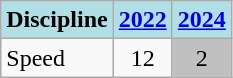<table class="wikitable" style="text-align: center;">
<tr>
<th style="background: #b0e0e6;">Discipline</th>
<th style="background: #b0e0e6;"><a href='#'>2022</a></th>
<th style="background: #b0e0e6;"><a href='#'>2024</a></th>
</tr>
<tr>
<td align="left">Speed</td>
<td>12</td>
<td style="background: Silver;">2</td>
</tr>
</table>
